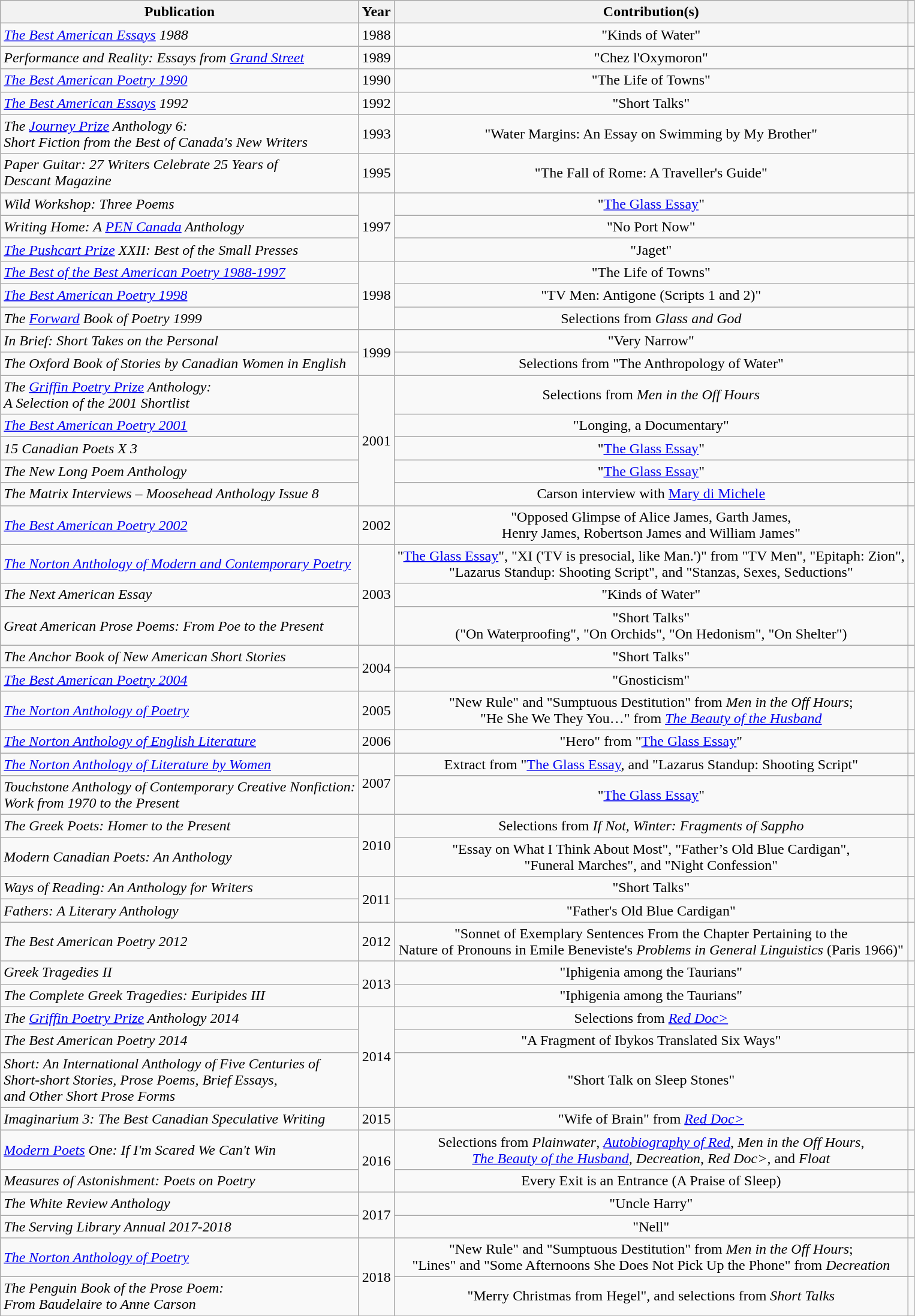<table class="wikitable sortable" style="text-align:center;">
<tr>
<th>Publication</th>
<th>Year</th>
<th class=unsortable>Contribution(s)</th>
<th class=unsortable></th>
</tr>
<tr>
<td style="text-align:left"><em><a href='#'>The Best American Essays</a> 1988</em><br></td>
<td>1988</td>
<td>"Kinds of Water"</td>
<td></td>
</tr>
<tr>
<td style="text-align:left"><em>Performance and Reality: Essays from <a href='#'>Grand Street</a></em><br></td>
<td>1989</td>
<td>"Chez l'Oxymoron"</td>
<td></td>
</tr>
<tr>
<td style="text-align:left"><em><a href='#'>The Best American Poetry 1990</a></em><br></td>
<td>1990</td>
<td>"The Life of Towns"</td>
<td></td>
</tr>
<tr>
<td style="text-align:left"><em><a href='#'>The Best American Essays</a> 1992</em><br></td>
<td>1992</td>
<td>"Short Talks"</td>
<td></td>
</tr>
<tr>
<td style="text-align:left"><em>The <a href='#'>Journey Prize</a> Anthology 6:<br>Short Fiction from the Best of Canada's New Writers</em><br></td>
<td>1993</td>
<td>"Water Margins: An Essay on Swimming by My Brother"</td>
<td></td>
</tr>
<tr>
<td style="text-align:left"><em>Paper Guitar: 27 Writers Celebrate 25 Years of<br>Descant Magazine</em><br></td>
<td>1995</td>
<td>"The Fall of Rome: A Traveller's Guide"</td>
<td></td>
</tr>
<tr>
<td style="text-align:left"><em>Wild Workshop: Three Poems</em><br></td>
<td rowspan="3">1997</td>
<td>"<a href='#'>The Glass Essay</a>"</td>
<td></td>
</tr>
<tr>
<td style="text-align:left"><em>Writing Home: A <a href='#'>PEN Canada</a> Anthology</em><br></td>
<td>"No Port Now"</td>
<td></td>
</tr>
<tr>
<td style="text-align:left"><em><a href='#'>The Pushcart Prize</a> XXII: Best of the Small Presses</em><br></td>
<td>"Jaget"</td>
<td></td>
</tr>
<tr>
<td style="text-align:left"><em><a href='#'>The Best of the Best American Poetry 1988-1997</a></em><br></td>
<td rowspan="3">1998</td>
<td>"The Life of Towns"</td>
<td></td>
</tr>
<tr>
<td style="text-align:left"><em><a href='#'>The Best American Poetry 1998</a></em><br></td>
<td>"TV Men: Antigone (Scripts 1 and 2)"</td>
<td></td>
</tr>
<tr>
<td style="text-align:left"><em>The <a href='#'>Forward</a> Book of Poetry 1999</em><br></td>
<td>Selections from <em>Glass and God</em></td>
<td></td>
</tr>
<tr>
<td style="text-align:left"><em>In Brief: Short Takes on the Personal</em><br></td>
<td rowspan="2">1999</td>
<td>"Very Narrow"</td>
<td></td>
</tr>
<tr>
<td style="text-align:left"><em>The Oxford Book of Stories by Canadian Women in English</em><br></td>
<td>Selections from "The Anthropology of Water"</td>
<td></td>
</tr>
<tr>
<td style="text-align:left"><em>The <a href='#'>Griffin Poetry Prize</a> Anthology:<br>A Selection of the 2001 Shortlist</em><br></td>
<td rowspan="5">2001</td>
<td>Selections from <em>Men in the Off Hours</em></td>
<td></td>
</tr>
<tr>
<td style="text-align:left"><em><a href='#'>The Best American Poetry 2001</a></em><br></td>
<td>"Longing, a Documentary"</td>
<td></td>
</tr>
<tr>
<td style="text-align:left"><em>15 Canadian Poets X 3</em><br></td>
<td>"<a href='#'>The Glass Essay</a>"</td>
<td></td>
</tr>
<tr>
<td style="text-align:left"><em>The New Long Poem Anthology</em><br></td>
<td>"<a href='#'>The Glass Essay</a>"</td>
<td></td>
</tr>
<tr>
<td style="text-align:left"><em>The Matrix Interviews – Moosehead Anthology Issue 8</em><br></td>
<td>Carson interview with <a href='#'>Mary di Michele</a></td>
<td></td>
</tr>
<tr>
<td style="text-align:left"><em><a href='#'>The Best American Poetry 2002</a></em><br></td>
<td>2002</td>
<td>"Opposed Glimpse of Alice James, Garth James,<br>Henry James, Robertson James and William James"</td>
<td></td>
</tr>
<tr>
<td style="text-align:left"><em><a href='#'>The Norton Anthology of Modern and Contemporary Poetry</a></em><br></td>
<td rowspan="3">2003</td>
<td>"<a href='#'>The Glass Essay</a>", "XI ('TV is presocial, like Man.')" from "TV Men", "Epitaph: Zion",<br>"Lazarus Standup: Shooting Script", and "Stanzas, Sexes, Seductions"</td>
<td></td>
</tr>
<tr>
<td style="text-align:left"><em>The Next American Essay</em><br></td>
<td>"Kinds of Water"</td>
<td></td>
</tr>
<tr>
<td style="text-align:left"><em>Great American Prose Poems: From Poe to the Present</em><br></td>
<td>"Short Talks"<br>("On Waterproofing", "On Orchids", "On Hedonism", "On Shelter")</td>
<td></td>
</tr>
<tr>
<td style="text-align:left"><em>The Anchor Book of New American Short Stories</em><br></td>
<td rowspan="2">2004</td>
<td>"Short Talks"</td>
<td></td>
</tr>
<tr>
<td style="text-align:left"><em><a href='#'>The Best American Poetry 2004</a></em><br></td>
<td>"Gnosticism"</td>
<td></td>
</tr>
<tr>
<td style="text-align:left"><em><a href='#'>The Norton Anthology of Poetry</a></em><br></td>
<td>2005</td>
<td>"New Rule" and "Sumptuous Destitution" from <em>Men in the Off Hours</em>;<br> "He She We They You…" from <em><a href='#'>The Beauty of the Husband</a></em></td>
<td></td>
</tr>
<tr>
<td style="text-align:left"><em><a href='#'>The Norton Anthology of English Literature</a></em><br></td>
<td>2006</td>
<td>"Hero" from "<a href='#'>The Glass Essay</a>"</td>
<td></td>
</tr>
<tr>
<td style="text-align:left"><em><a href='#'>The Norton Anthology of Literature by Women</a></em><br></td>
<td rowspan="2">2007</td>
<td>Extract from "<a href='#'>The Glass Essay</a>, and "Lazarus Standup: Shooting Script"</td>
<td></td>
</tr>
<tr>
<td style="text-align:left"><em>Touchstone Anthology of Contemporary Creative Nonfiction:<br>Work from 1970 to the Present</em><br></td>
<td>"<a href='#'>The Glass Essay</a>"</td>
<td></td>
</tr>
<tr>
<td style="text-align:left"><em>The Greek Poets: Homer to the Present</em><br></td>
<td rowspan="2">2010</td>
<td>Selections from <em>If Not, Winter: Fragments of Sappho</em></td>
<td></td>
</tr>
<tr>
<td style="text-align:left"><em>Modern Canadian Poets: An Anthology</em><br></td>
<td>"Essay on What I Think About Most", "Father’s Old Blue Cardigan",<br>"Funeral Marches", and "Night Confession"</td>
<td></td>
</tr>
<tr>
<td style="text-align:left"><em>Ways of Reading: An Anthology for Writers</em><br></td>
<td rowspan="2">2011</td>
<td>"Short Talks"</td>
<td></td>
</tr>
<tr>
<td style="text-align:left"><em>Fathers: A Literary Anthology</em><br></td>
<td>"Father's Old Blue Cardigan"</td>
<td></td>
</tr>
<tr>
<td style="text-align:left"><em>The Best American Poetry 2012</em><br></td>
<td>2012</td>
<td>"Sonnet of Exemplary Sentences From the Chapter Pertaining to the<br>Nature of Pronouns in Emile Beneviste's <em>Problems in General Linguistics</em> (Paris 1966)"</td>
<td></td>
</tr>
<tr>
<td style="text-align:left"><em>Greek Tragedies II</em><br></td>
<td rowspan="2">2013</td>
<td>"Iphigenia among the Taurians"</td>
<td></td>
</tr>
<tr>
<td style="text-align:left"><em>The Complete Greek Tragedies: Euripides III</em><br></td>
<td>"Iphigenia among the Taurians"</td>
<td></td>
</tr>
<tr>
<td style="text-align:left"><em>The <a href='#'>Griffin Poetry Prize</a> Anthology 2014</em><br></td>
<td rowspan="3">2014</td>
<td>Selections from <em><a href='#'>Red Doc></a></em></td>
<td></td>
</tr>
<tr>
<td style="text-align:left"><em>The Best American Poetry 2014</em><br></td>
<td>"A Fragment of Ibykos Translated Six Ways"</td>
<td></td>
</tr>
<tr>
<td style="text-align:left"><em>Short: An International Anthology of Five Centuries of<br>Short-short Stories, Prose Poems, Brief Essays,<br>and Other Short Prose Forms</em><br></td>
<td>"Short Talk on Sleep Stones"</td>
<td></td>
</tr>
<tr>
<td style="text-align:left"><em>Imaginarium 3: The Best Canadian Speculative Writing</em><br></td>
<td>2015</td>
<td>"Wife of Brain" from <em><a href='#'>Red Doc></a></em></td>
<td></td>
</tr>
<tr>
<td style="text-align:left"><em><a href='#'>Modern Poets</a> One: If I'm Scared We Can't Win</em><br></td>
<td rowspan="2">2016</td>
<td>Selections from <em>Plainwater</em>, <em><a href='#'>Autobiography of Red</a></em>, <em>Men in the Off Hours</em>,<br><em><a href='#'>The Beauty of the Husband</a></em>, <em>Decreation</em>, <em>Red Doc></em>, and <em>Float</em></td>
<td></td>
</tr>
<tr>
<td style="text-align:left"><em>Measures of Astonishment: Poets on Poetry</em><br></td>
<td>Every Exit is an Entrance (A Praise of Sleep)<br></td>
<td></td>
</tr>
<tr>
<td style="text-align:left"><em>The White Review Anthology</em><br></td>
<td rowspan="2">2017</td>
<td>"Uncle Harry"</td>
<td></td>
</tr>
<tr>
<td style="text-align:left"><em>The Serving Library Annual 2017-2018</em><br></td>
<td>"Nell"</td>
<td></td>
</tr>
<tr>
<td style="text-align:left"><em><a href='#'>The Norton Anthology of Poetry</a></em><br></td>
<td rowspan="2">2018</td>
<td>"New Rule" and "Sumptuous Destitution" from <em>Men in the Off Hours</em>;<br> "Lines" and "Some Afternoons She Does Not Pick Up the Phone" from <em>Decreation</em></td>
<td></td>
</tr>
<tr>
<td style="text-align:left"><em>The Penguin Book of the Prose Poem:<br>From Baudelaire to Anne Carson</em><br></td>
<td>"Merry Christmas from Hegel", and selections from <em>Short Talks</em></td>
<td></td>
</tr>
<tr>
</tr>
</table>
